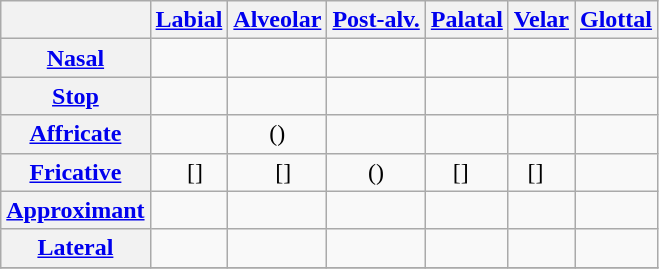<table class="wikitable">
<tr>
<th> </th>
<th><a href='#'>Labial</a></th>
<th><a href='#'>Alveolar</a></th>
<th><a href='#'>Post-alv.</a></th>
<th><a href='#'>Palatal</a></th>
<th><a href='#'>Velar</a></th>
<th><a href='#'>Glottal</a></th>
</tr>
<tr align=center>
<th><a href='#'>Nasal</a></th>
<td></td>
<td></td>
<td> </td>
<td> </td>
<td></td>
<td> </td>
</tr>
<tr align=center>
<th><a href='#'>Stop</a></th>
<td>  </td>
<td>  </td>
<td> </td>
<td></td>
<td>  </td>
<td> </td>
</tr>
<tr align=center>
<th><a href='#'>Affricate</a></th>
<td> </td>
<td>()</td>
<td> </td>
<td> </td>
<td> </td>
<td> </td>
</tr>
<tr align=center>
<th><a href='#'>Fricative</a></th>
<td>  []</td>
<td>  []</td>
<td>()</td>
<td>[]  </td>
<td>[]  </td>
<td></td>
</tr>
<tr align=center>
<th><a href='#'>Approximant</a></th>
<td></td>
<td></td>
<td> </td>
<td></td>
<td> </td>
<td> </td>
</tr>
<tr align=center>
<th><a href='#'>Lateral</a></th>
<td> </td>
<td></td>
<td> </td>
<td> </td>
<td> </td>
<td> </td>
</tr>
<tr align=center>
</tr>
</table>
